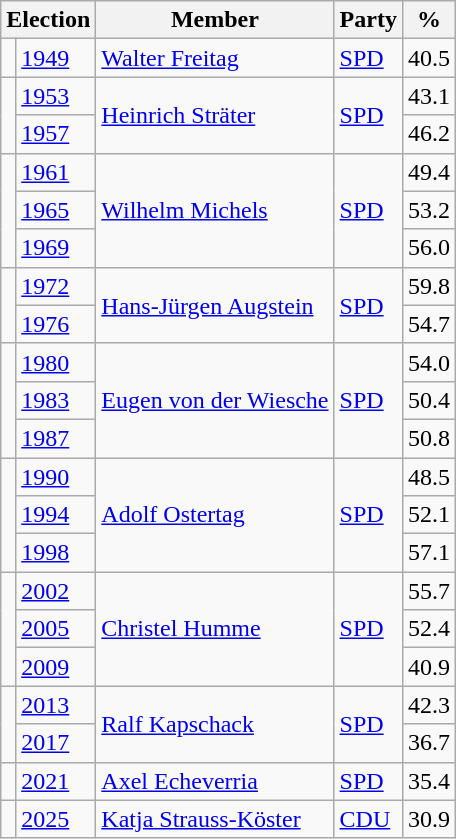<table class=wikitable>
<tr>
<th colspan=2>Election</th>
<th>Member</th>
<th>Party</th>
<th>%</th>
</tr>
<tr>
<td bgcolor=></td>
<td><a href='#'>1949</a></td>
<td><a href='#'>Walter Freitag</a></td>
<td><a href='#'>SPD</a></td>
<td align=right>40.5</td>
</tr>
<tr>
<td rowspan=2 bgcolor=></td>
<td><a href='#'>1953</a></td>
<td rowspan=2><a href='#'>Heinrich Sträter</a></td>
<td rowspan=2><a href='#'>SPD</a></td>
<td align=right>43.1</td>
</tr>
<tr>
<td><a href='#'>1957</a></td>
<td align=right>46.2</td>
</tr>
<tr>
<td rowspan=3 bgcolor=></td>
<td><a href='#'>1961</a></td>
<td rowspan=3><a href='#'>Wilhelm Michels</a></td>
<td rowspan=3><a href='#'>SPD</a></td>
<td align=right>49.4</td>
</tr>
<tr>
<td><a href='#'>1965</a></td>
<td align=right>53.2</td>
</tr>
<tr>
<td><a href='#'>1969</a></td>
<td align=right>56.0</td>
</tr>
<tr>
<td rowspan=2 bgcolor=></td>
<td><a href='#'>1972</a></td>
<td rowspan=2><a href='#'>Hans-Jürgen Augstein</a></td>
<td rowspan=2><a href='#'>SPD</a></td>
<td align=right>59.8</td>
</tr>
<tr>
<td><a href='#'>1976</a></td>
<td align=right>54.7</td>
</tr>
<tr>
<td rowspan=3 bgcolor=></td>
<td><a href='#'>1980</a></td>
<td rowspan=3><a href='#'>Eugen von der Wiesche</a></td>
<td rowspan=3><a href='#'>SPD</a></td>
<td align=right>54.0</td>
</tr>
<tr>
<td><a href='#'>1983</a></td>
<td align=right>50.4</td>
</tr>
<tr>
<td><a href='#'>1987</a></td>
<td align=right>50.8</td>
</tr>
<tr>
<td rowspan=3 bgcolor=></td>
<td><a href='#'>1990</a></td>
<td rowspan=3><a href='#'>Adolf Ostertag</a></td>
<td rowspan=3><a href='#'>SPD</a></td>
<td align=right>48.5</td>
</tr>
<tr>
<td><a href='#'>1994</a></td>
<td align=right>52.1</td>
</tr>
<tr>
<td><a href='#'>1998</a></td>
<td align=right>57.1</td>
</tr>
<tr>
<td rowspan=3 bgcolor=></td>
<td><a href='#'>2002</a></td>
<td rowspan=3><a href='#'>Christel Humme</a></td>
<td rowspan=3><a href='#'>SPD</a></td>
<td align=right>55.7</td>
</tr>
<tr>
<td><a href='#'>2005</a></td>
<td align=right>52.4</td>
</tr>
<tr>
<td><a href='#'>2009</a></td>
<td align=right>40.9</td>
</tr>
<tr>
<td rowspan=2 bgcolor=></td>
<td><a href='#'>2013</a></td>
<td rowspan=2><a href='#'>Ralf Kapschack</a></td>
<td rowspan=2><a href='#'>SPD</a></td>
<td align=right>42.3</td>
</tr>
<tr>
<td><a href='#'>2017</a></td>
<td align=right>36.7</td>
</tr>
<tr>
<td bgcolor=></td>
<td><a href='#'>2021</a></td>
<td><a href='#'>Axel Echeverria</a></td>
<td><a href='#'>SPD</a></td>
<td align=right>35.4</td>
</tr>
<tr>
<td bgcolor=></td>
<td><a href='#'>2025</a></td>
<td><a href='#'>Katja Strauss-Köster</a></td>
<td><a href='#'>CDU</a></td>
<td align=right>30.9</td>
</tr>
</table>
